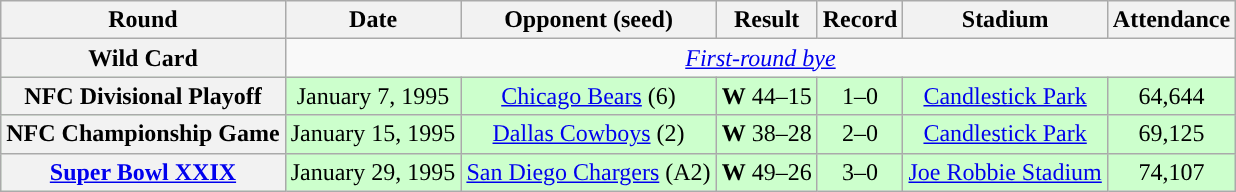<table class="wikitable" style="text-align:center">
<tr>
<th>Round</th>
<th>Date</th>
<th>Opponent (seed)</th>
<th>Result</th>
<th>Record</th>
<th>Stadium</th>
<th>Attendance</th>
</tr>
<tr>
<th>Wild Card</th>
<td colspan=7><em><a href='#'>First-round bye</a></em></td>
</tr>
<tr style="background:#cfc">
<th>NFC Divisional Playoff</th>
<td>January 7, 1995</td>
<td><a href='#'>Chicago Bears</a> (6)</td>
<td><strong>W</strong> 44–15</td>
<td>1–0</td>
<td><a href='#'>Candlestick Park</a></td>
<td>64,644</td>
</tr>
<tr style="background:#cfc">
<th>NFC Championship Game</th>
<td>January 15, 1995</td>
<td><a href='#'>Dallas Cowboys</a> (2)</td>
<td><strong>W</strong> 38–28</td>
<td>2–0</td>
<td><a href='#'>Candlestick Park</a></td>
<td>69,125</td>
</tr>
<tr style="background:#cfc">
<th><a href='#'>Super Bowl XXIX</a></th>
<td>January 29, 1995</td>
<td><a href='#'>San Diego Chargers</a> (A2)</td>
<td><strong>W</strong> 49–26</td>
<td>3–0</td>
<td><a href='#'>Joe Robbie Stadium</a></td>
<td>74,107</td>
</tr>
</table>
